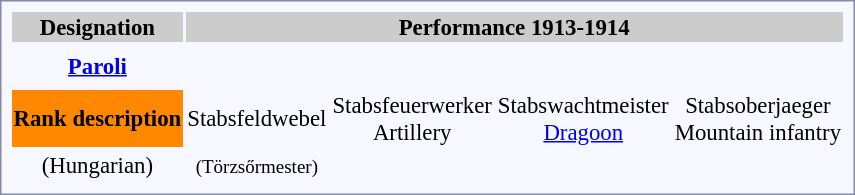<table style="border:1px solid #8888aa; background-color:#f7f8ff; padding:5px; font-size:95%; margin: 0px 12px 12px 0px;">
<tr bgcolor="#CCCCCC">
<th>Designation</th>
<th colspan=4><strong>Performance 1913-1914</strong></th>
</tr>
<tr align="center">
<th></th>
<th rowspan=3></th>
<th rowspan=3></th>
<th rowspan=3></th>
<th rowspan=3></th>
</tr>
<tr align="center">
<th rowspan=1><a href='#'>Paroli</a></th>
</tr>
<tr align="center">
<th></th>
</tr>
<tr align="center">
<th style="background:#ff8800; color:black;">Rank description</th>
<td>Stabsfeldwebel</td>
<td>Stabsfeuerwerker<br>Artillery</td>
<td>Stabswachtmeister<br><a href='#'>Dragoon</a></td>
<td>Stabsoberjaeger<br>Mountain infantry</td>
</tr>
<tr align="center">
<td>(Hungarian)</td>
<td><small>(Törzsőrmester)</small></td>
<td></td>
<td></td>
<td></td>
</tr>
<tr align="center">
</tr>
</table>
